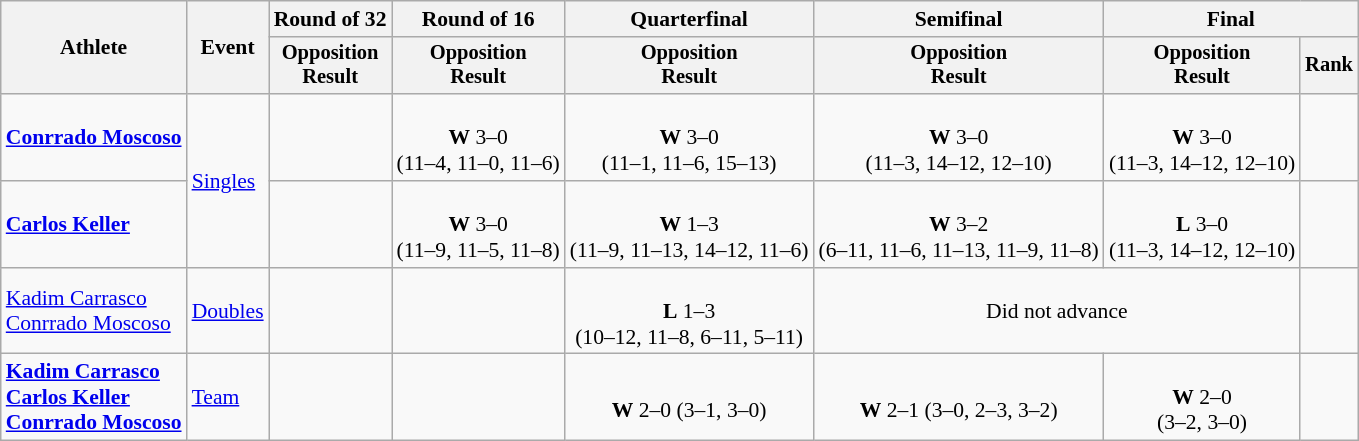<table class=wikitable style=font-size:90%;text-align:center>
<tr>
<th rowspan=2>Athlete</th>
<th rowspan=2>Event</th>
<th>Round of 32</th>
<th>Round of 16</th>
<th>Quarterfinal</th>
<th>Semifinal</th>
<th colspan=2>Final</th>
</tr>
<tr style=font-size:95%>
<th>Opposition<br>Result</th>
<th>Opposition<br>Result</th>
<th>Opposition<br>Result</th>
<th>Opposition<br>Result</th>
<th>Opposition<br>Result</th>
<th>Rank</th>
</tr>
<tr>
<td align=left><strong><a href='#'>Conrrado Moscoso</a></strong></td>
<td align=left rowspan=2><a href='#'>Singles</a></td>
<td></td>
<td><br><strong>W</strong> 3–0<br>(11–4, 11–0, 11–6)</td>
<td><br><strong>W</strong> 3–0<br>(11–1, 11–6, 15–13)</td>
<td><br><strong>W</strong> 3–0<br>(11–3, 14–12, 12–10)</td>
<td><br><strong>W</strong> 3–0<br>(11–3, 14–12, 12–10)</td>
<td></td>
</tr>
<tr>
<td align=left><strong><a href='#'>Carlos Keller</a></strong></td>
<td></td>
<td><br><strong>W</strong> 3–0<br>(11–9, 11–5, 11–8)</td>
<td><br><strong>W</strong> 1–3<br>(11–9, 11–13, 14–12, 11–6)</td>
<td><br><strong>W</strong> 3–2<br>(6–11, 11–6, 11–13, 11–9, 11–8)</td>
<td><br><strong>L</strong> 3–0<br>(11–3, 14–12, 12–10)</td>
<td></td>
</tr>
<tr>
<td align=left><a href='#'>Kadim Carrasco</a><br><a href='#'>Conrrado Moscoso</a></td>
<td align=left><a href='#'>Doubles</a></td>
<td></td>
<td></td>
<td><br><strong>L</strong> 1–3<br>(10–12, 11–8, 6–11, 5–11)</td>
<td colspan=2>Did not advance</td>
<td></td>
</tr>
<tr>
<td align=left><strong><a href='#'>Kadim Carrasco</a><br><a href='#'>Carlos Keller</a><br><a href='#'>Conrrado Moscoso</a></strong></td>
<td align=left><a href='#'>Team</a></td>
<td></td>
<td></td>
<td><br><strong>W</strong> 2–0 (3–1, 3–0)</td>
<td><br><strong>W</strong> 2–1 (3–0, 2–3, 3–2)</td>
<td><br><strong>W</strong> 2–0<br>(3–2, 3–0)</td>
<td></td>
</tr>
</table>
